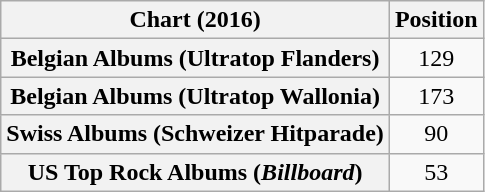<table class="wikitable sortable plainrowheaders" style="text-align:center">
<tr>
<th scope="col">Chart (2016)</th>
<th scope="col">Position</th>
</tr>
<tr>
<th scope="row">Belgian Albums (Ultratop Flanders)</th>
<td>129</td>
</tr>
<tr>
<th scope="row">Belgian Albums (Ultratop Wallonia)</th>
<td>173</td>
</tr>
<tr>
<th scope="row">Swiss Albums (Schweizer Hitparade)</th>
<td>90</td>
</tr>
<tr>
<th scope="row">US Top Rock Albums (<em>Billboard</em>)</th>
<td>53</td>
</tr>
</table>
